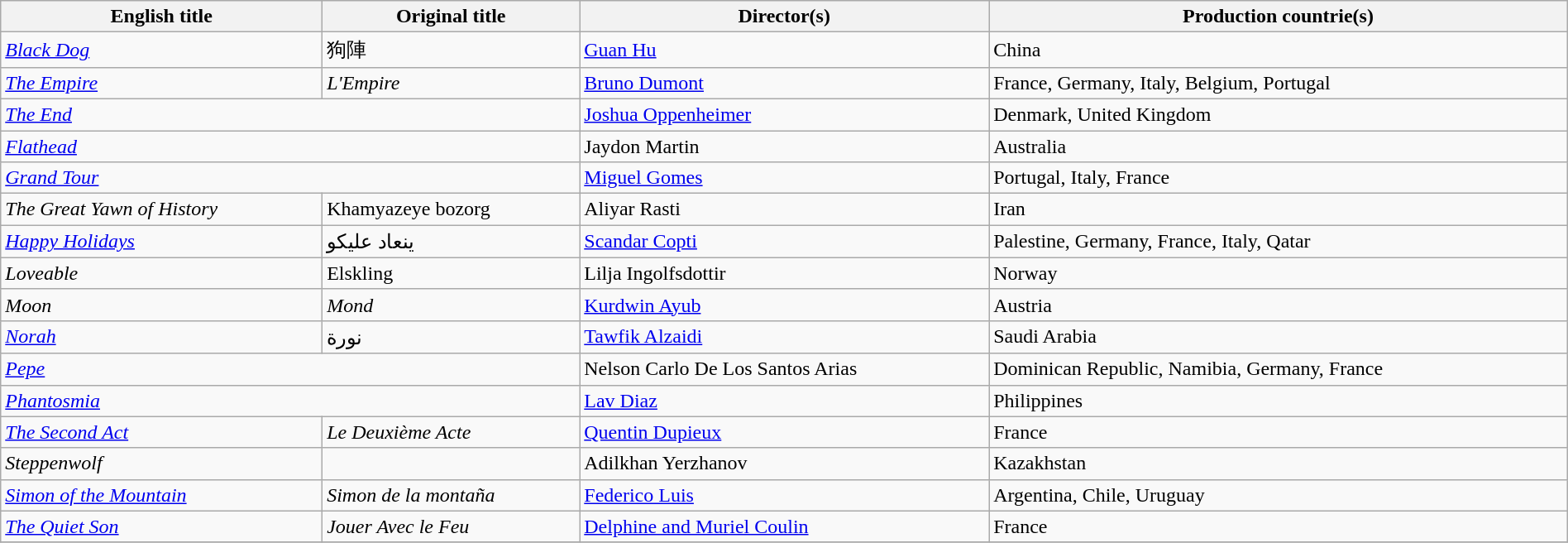<table class="sortable wikitable" style="width:100%; margin-bottom:4px" cellpadding="5">
<tr>
<th scope="col">English title</th>
<th scope="col">Original title</th>
<th scope="col">Director(s)</th>
<th scope="col">Production countrie(s)</th>
</tr>
<tr>
<td><em><a href='#'>Black Dog</a></em></td>
<td>狗陣</td>
<td><a href='#'>Guan Hu</a></td>
<td>China</td>
</tr>
<tr>
<td><em><a href='#'>The Empire</a></em></td>
<td><em>L'Empire</em></td>
<td><a href='#'>Bruno Dumont</a></td>
<td>France, Germany, Italy, Belgium, Portugal</td>
</tr>
<tr>
<td colspan=2><em><a href='#'>The End</a></em></td>
<td><a href='#'>Joshua Oppenheimer</a></td>
<td>Denmark, United Kingdom</td>
</tr>
<tr>
<td colspan="2"><em><a href='#'>Flathead</a></em></td>
<td>Jaydon Martin</td>
<td>Australia</td>
</tr>
<tr>
<td colspan="2"><em><a href='#'>Grand Tour</a></em></td>
<td><a href='#'>Miguel Gomes</a></td>
<td>Portugal, Italy, France</td>
</tr>
<tr>
<td><em>The Great Yawn of History</em></td>
<td>Khamyazeye bozorg</td>
<td>Aliyar Rasti</td>
<td>Iran</td>
</tr>
<tr>
<td><em><a href='#'>Happy Holidays</a></em></td>
<td>ينعاد عليكو</td>
<td><a href='#'>Scandar Copti</a></td>
<td>Palestine, Germany, France, Italy, Qatar</td>
</tr>
<tr>
<td><em>Loveable</em></td>
<td>Elskling</td>
<td>Lilja Ingolfsdottir</td>
<td>Norway</td>
</tr>
<tr>
<td><em>Moon</em></td>
<td><em>Mond</em></td>
<td><a href='#'>Kurdwin Ayub</a></td>
<td>Austria</td>
</tr>
<tr>
<td><em><a href='#'>Norah</a></em></td>
<td>نورة</td>
<td><a href='#'>Tawfik Alzaidi</a></td>
<td>Saudi Arabia</td>
</tr>
<tr>
<td colspan="2"><em><a href='#'>Pepe</a></em></td>
<td>Nelson Carlo De Los Santos Arias</td>
<td>Dominican Republic, Namibia, Germany, France</td>
</tr>
<tr>
<td colspan="2"><em><a href='#'>Phantosmia</a></em></td>
<td><a href='#'>Lav Diaz</a></td>
<td>Philippines</td>
</tr>
<tr>
<td><em><a href='#'>The Second Act</a></em></td>
<td><em>Le Deuxième Acte</em></td>
<td><a href='#'>Quentin Dupieux</a></td>
<td>France</td>
</tr>
<tr>
<td><em>Steppenwolf</em></td>
<td></td>
<td>Adilkhan Yerzhanov</td>
<td>Kazakhstan</td>
</tr>
<tr>
<td><em><a href='#'>Simon of the Mountain</a></em></td>
<td><em>Simon de la montaña</em></td>
<td><a href='#'>Federico Luis</a></td>
<td>Argentina, Chile, Uruguay</td>
</tr>
<tr>
<td><em><a href='#'>The Quiet Son</a></em></td>
<td><em>Jouer Avec le Feu</em></td>
<td><a href='#'>Delphine and Muriel Coulin</a></td>
<td>France</td>
</tr>
<tr>
</tr>
</table>
